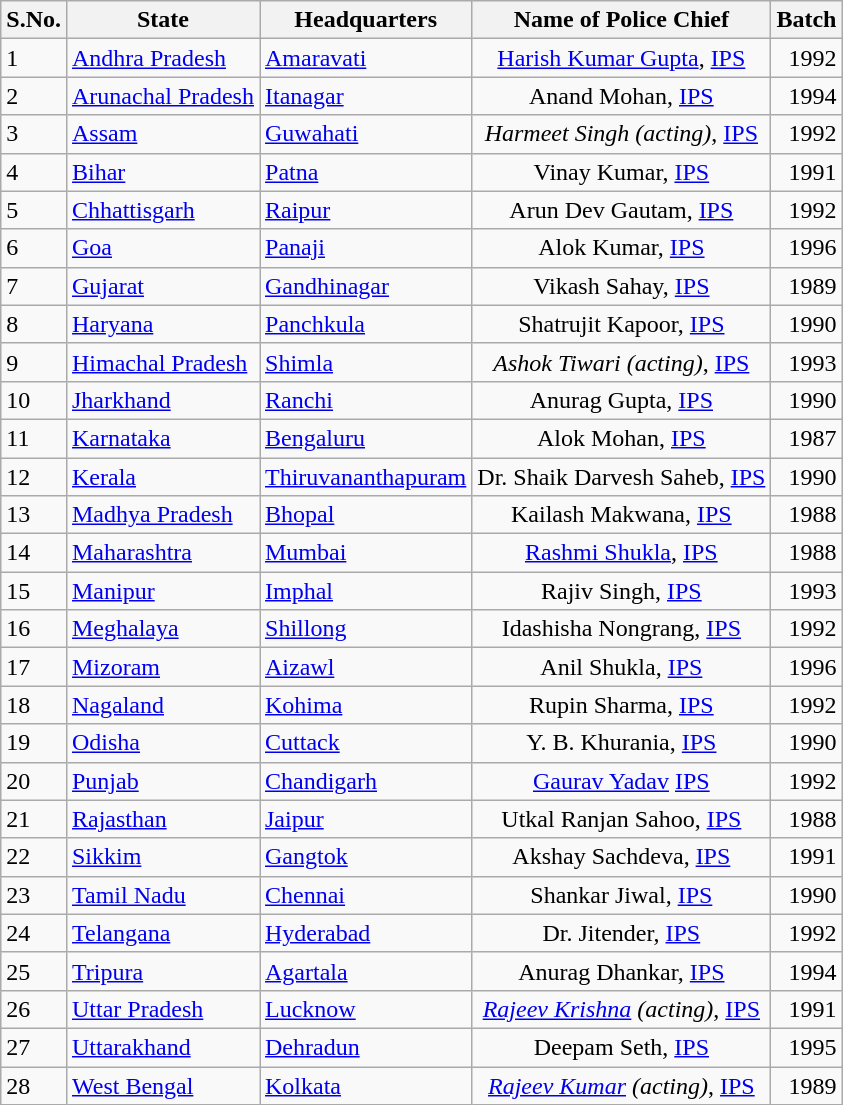<table class="wikitable sortable">
<tr>
<th style="padding-center:15px;">S.No.</th>
<th style="padding-center:15px;">State</th>
<th style="padding-center:15px;">Headquarters</th>
<th style="padding-center:15px;">Name of Police Chief</th>
<th style="padding-center:15px;">Batch</th>
</tr>
<tr>
<td>1</td>
<td><a href='#'>Andhra Pradesh</a></td>
<td><a href='#'>Amaravati</a></td>
<td align=center><a href='#'>Harish Kumar Gupta</a>, <a href='#'>IPS</a></td>
<td align=right>1992</td>
</tr>
<tr>
<td>2</td>
<td><a href='#'>Arunachal Pradesh</a></td>
<td><a href='#'>Itanagar</a></td>
<td align=center>Anand Mohan, <a href='#'>IPS</a></td>
<td align=right>1994</td>
</tr>
<tr>
<td>3</td>
<td><a href='#'>Assam</a></td>
<td><a href='#'>Guwahati</a></td>
<td align=center><em>Harmeet Singh (acting)</em>, <a href='#'>IPS</a></td>
<td align=right>1992</td>
</tr>
<tr>
<td>4</td>
<td><a href='#'>Bihar</a></td>
<td><a href='#'>Patna</a></td>
<td align=center>Vinay Kumar, <a href='#'>IPS</a></td>
<td align=right>1991</td>
</tr>
<tr>
<td>5</td>
<td><a href='#'>Chhattisgarh</a></td>
<td><a href='#'>Raipur</a></td>
<td align=center>Arun Dev Gautam, <a href='#'>IPS</a></td>
<td align=right>1992</td>
</tr>
<tr>
<td>6</td>
<td><a href='#'>Goa</a></td>
<td><a href='#'>Panaji</a></td>
<td align=center>Alok Kumar, <a href='#'>IPS</a></td>
<td align=right>1996</td>
</tr>
<tr>
<td>7</td>
<td><a href='#'>Gujarat</a></td>
<td><a href='#'>Gandhinagar</a></td>
<td align=center>Vikash Sahay, <a href='#'>IPS</a></td>
<td align=right>1989</td>
</tr>
<tr>
<td>8</td>
<td><a href='#'>Haryana</a></td>
<td><a href='#'>Panchkula</a></td>
<td align=center>Shatrujit Kapoor, <a href='#'>IPS</a></td>
<td align=right>1990</td>
</tr>
<tr>
<td>9</td>
<td><a href='#'>Himachal Pradesh</a></td>
<td><a href='#'>Shimla</a></td>
<td align=center><em>Ashok Tiwari (acting)</em>, <a href='#'>IPS</a></td>
<td align=right>1993</td>
</tr>
<tr>
<td>10</td>
<td><a href='#'>Jharkhand</a></td>
<td><a href='#'>Ranchi</a></td>
<td align=center>Anurag Gupta, <a href='#'>IPS</a></td>
<td align=right>1990</td>
</tr>
<tr>
<td>11</td>
<td><a href='#'>Karnataka</a></td>
<td><a href='#'>Bengaluru</a></td>
<td align=center>Alok Mohan, <a href='#'>IPS</a></td>
<td align=right>1987</td>
</tr>
<tr>
<td>12</td>
<td><a href='#'>Kerala</a></td>
<td><a href='#'>Thiruvananthapuram</a></td>
<td align=center>Dr. Shaik Darvesh Saheb, <a href='#'>IPS</a></td>
<td align=right>1990</td>
</tr>
<tr>
<td>13</td>
<td><a href='#'>Madhya Pradesh</a></td>
<td><a href='#'>Bhopal</a></td>
<td align=center>Kailash Makwana, <a href='#'>IPS</a></td>
<td align=right>1988</td>
</tr>
<tr>
<td>14</td>
<td><a href='#'>Maharashtra</a></td>
<td><a href='#'>Mumbai</a></td>
<td align=center><a href='#'>Rashmi Shukla</a>, <a href='#'>IPS</a></td>
<td align=right>1988</td>
</tr>
<tr>
<td>15</td>
<td><a href='#'>Manipur</a></td>
<td><a href='#'>Imphal</a></td>
<td align=center>Rajiv Singh, <a href='#'>IPS</a></td>
<td align=right>1993</td>
</tr>
<tr>
<td>16</td>
<td><a href='#'>Meghalaya</a></td>
<td><a href='#'>Shillong</a></td>
<td align=center>Idashisha Nongrang, <a href='#'>IPS</a></td>
<td align=right>1992</td>
</tr>
<tr>
<td>17</td>
<td><a href='#'>Mizoram</a></td>
<td><a href='#'>Aizawl</a></td>
<td align=center>Anil Shukla, <a href='#'>IPS</a></td>
<td align=right>1996</td>
</tr>
<tr>
<td>18</td>
<td><a href='#'>Nagaland</a></td>
<td><a href='#'>Kohima</a></td>
<td align=center>Rupin Sharma, <a href='#'>IPS</a></td>
<td align=right>1992</td>
</tr>
<tr>
<td>19</td>
<td><a href='#'>Odisha</a></td>
<td><a href='#'>Cuttack</a></td>
<td align=center>Y. B. Khurania, <a href='#'>IPS</a></td>
<td align=right>1990</td>
</tr>
<tr>
<td>20</td>
<td><a href='#'>Punjab</a></td>
<td><a href='#'>Chandigarh</a></td>
<td align=center><a href='#'>Gaurav Yadav</a> <a href='#'>IPS</a></td>
<td align=right>1992</td>
</tr>
<tr>
<td>21</td>
<td><a href='#'>Rajasthan</a></td>
<td><a href='#'>Jaipur</a></td>
<td align=center>Utkal Ranjan Sahoo, <a href='#'>IPS</a></td>
<td align=right>1988</td>
</tr>
<tr>
<td>22</td>
<td><a href='#'>Sikkim</a></td>
<td><a href='#'>Gangtok</a></td>
<td align=center>Akshay Sachdeva, <a href='#'>IPS</a></td>
<td align=right>1991</td>
</tr>
<tr>
<td>23</td>
<td><a href='#'>Tamil Nadu</a></td>
<td><a href='#'>Chennai</a></td>
<td align=center>Shankar Jiwal, <a href='#'>IPS</a></td>
<td align=right>1990</td>
</tr>
<tr>
<td>24</td>
<td><a href='#'>Telangana</a></td>
<td><a href='#'>Hyderabad</a></td>
<td align=center>Dr. Jitender, <a href='#'>IPS</a></td>
<td align=right>1992</td>
</tr>
<tr>
<td>25</td>
<td><a href='#'>Tripura</a></td>
<td><a href='#'>Agartala</a></td>
<td align=center>Anurag Dhankar, <a href='#'>IPS</a></td>
<td align=right>1994</td>
</tr>
<tr>
<td>26</td>
<td><a href='#'>Uttar Pradesh</a></td>
<td><a href='#'>Lucknow</a></td>
<td align=center><a href='#'><em>Rajeev Krishna</em></a> <em>(acting)</em>, <a href='#'>IPS</a></td>
<td align=right>1991</td>
</tr>
<tr>
<td>27</td>
<td><a href='#'>Uttarakhand</a></td>
<td><a href='#'>Dehradun</a></td>
<td align=center>Deepam Seth, <a href='#'>IPS</a></td>
<td align=right>1995</td>
</tr>
<tr>
<td>28</td>
<td><a href='#'>West Bengal</a></td>
<td><a href='#'>Kolkata</a></td>
<td align=center><em><a href='#'>Rajeev Kumar</a> (acting)</em>, <a href='#'>IPS</a></td>
<td align=right>1989</td>
</tr>
</table>
